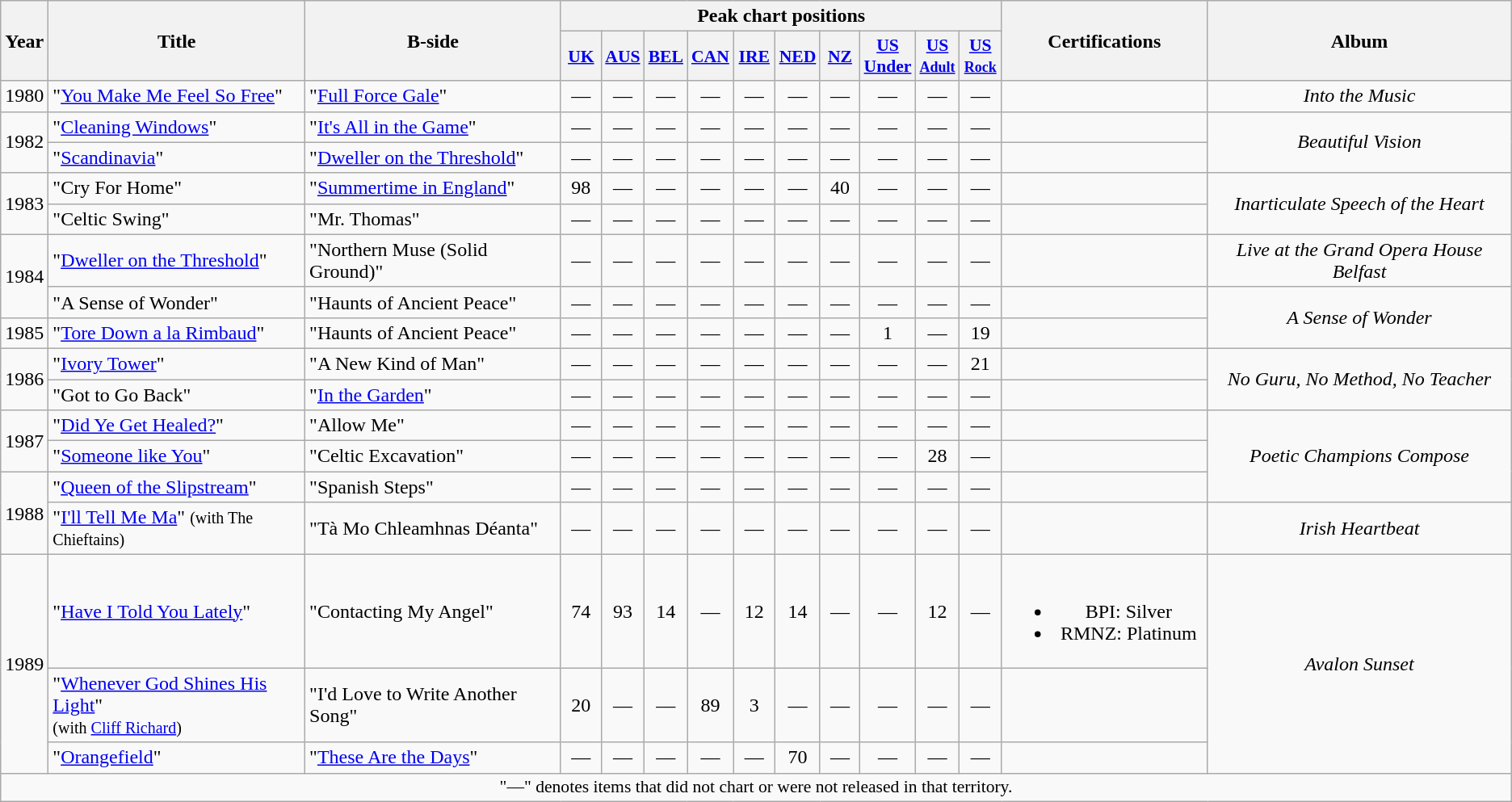<table class="wikitable" style="text-align:center;">
<tr>
<th rowspan="2" style="width:2em;">Year</th>
<th rowspan="2" style="width:16em;">Title</th>
<th rowspan="2" style="width:16em;">B-side</th>
<th colspan="10">Peak chart positions</th>
<th rowspan="2" style="width:12em;">Certifications</th>
<th rowspan="2" style="width:20em;">Album</th>
</tr>
<tr>
<th style="width:2em;font-size:90%;"><a href='#'>UK</a><br></th>
<th style="width:2em;font-size:90%;"><a href='#'>AUS</a><br></th>
<th style="width:2em;font-size:90%;"><a href='#'>BEL</a><br></th>
<th style="width:2em;font-size:90%;"><a href='#'>CAN</a><br></th>
<th style="width:2em;font-size:90%;"><a href='#'>IRE</a><br></th>
<th style="width:2em;font-size:90%;"><a href='#'>NED</a><br></th>
<th style="width:2em;font-size:90%;"><a href='#'>NZ</a><br></th>
<th style="width:2em;font-size:90%;"><a href='#'>US Under</a><br></th>
<th style="width:2em;font-size:90%;"><a href='#'>US<br><small>Adult</small></a><br></th>
<th style="width:2em;font-size:90%;"><a href='#'>US<br><small>Rock</small></a><br></th>
</tr>
<tr>
<td>1980</td>
<td style="text-align:left;">"<a href='#'>You Make Me Feel So Free</a>"</td>
<td style="text-align:left;">"<a href='#'>Full Force Gale</a>"</td>
<td>—</td>
<td>—</td>
<td>—</td>
<td>—</td>
<td>—</td>
<td>—</td>
<td>—</td>
<td>—</td>
<td>—</td>
<td>—</td>
<td></td>
<td><em>Into the Music</em></td>
</tr>
<tr>
<td rowspan="2">1982</td>
<td style="text-align:left;">"<a href='#'>Cleaning Windows</a>"</td>
<td style="text-align:left;">"<a href='#'>It's All in the Game</a>"</td>
<td>—</td>
<td>—</td>
<td>—</td>
<td>—</td>
<td>—</td>
<td>—</td>
<td>—</td>
<td>—</td>
<td>—</td>
<td>—</td>
<td></td>
<td rowspan="2"><em>Beautiful Vision</em></td>
</tr>
<tr>
<td style="text-align:left;">"<a href='#'>Scandinavia</a>"</td>
<td style="text-align:left;">"<a href='#'>Dweller on the Threshold</a>"</td>
<td>—</td>
<td>—</td>
<td>—</td>
<td>—</td>
<td>—</td>
<td>—</td>
<td>—</td>
<td>—</td>
<td>—</td>
<td>—</td>
<td></td>
</tr>
<tr>
<td rowspan="2">1983</td>
<td style="text-align:left;">"Cry For Home"</td>
<td style="text-align:left;">"<a href='#'>Summertime in England</a>"</td>
<td>98</td>
<td>—</td>
<td>—</td>
<td>—</td>
<td>—</td>
<td>—</td>
<td>40</td>
<td>—</td>
<td>—</td>
<td>—</td>
<td></td>
<td rowspan="2"><em>Inarticulate Speech of the Heart</em></td>
</tr>
<tr>
<td style="text-align:left;">"Celtic Swing"</td>
<td style="text-align:left;">"Mr. Thomas"</td>
<td>—</td>
<td>—</td>
<td>—</td>
<td>—</td>
<td>—</td>
<td>—</td>
<td>—</td>
<td>—</td>
<td>—</td>
<td>—</td>
<td></td>
</tr>
<tr>
<td rowspan="2">1984</td>
<td style="text-align:left;">"<a href='#'>Dweller on the Threshold</a>"</td>
<td style="text-align:left;">"Northern Muse (Solid Ground)"</td>
<td>—</td>
<td>—</td>
<td>—</td>
<td>—</td>
<td>—</td>
<td>—</td>
<td>—</td>
<td>—</td>
<td>—</td>
<td>—</td>
<td></td>
<td><em>Live at the Grand Opera House Belfast</em></td>
</tr>
<tr>
<td style="text-align:left;">"A Sense of Wonder"</td>
<td style="text-align:left;">"Haunts of Ancient Peace"</td>
<td>—</td>
<td>—</td>
<td>—</td>
<td>—</td>
<td>—</td>
<td>—</td>
<td>—</td>
<td>—</td>
<td>—</td>
<td>—</td>
<td></td>
<td rowspan="2"><em>A Sense of Wonder</em></td>
</tr>
<tr>
<td>1985</td>
<td style="text-align:left;">"<a href='#'>Tore Down a la Rimbaud</a>"</td>
<td style="text-align:left;">"Haunts of Ancient Peace"</td>
<td>—</td>
<td>—</td>
<td>—</td>
<td>—</td>
<td>—</td>
<td>—</td>
<td>—</td>
<td>1</td>
<td>—</td>
<td>19</td>
<td></td>
</tr>
<tr>
<td rowspan="2">1986</td>
<td style="text-align:left;">"<a href='#'>Ivory Tower</a>"</td>
<td style="text-align:left;">"A New Kind of Man"</td>
<td>—</td>
<td>—</td>
<td>—</td>
<td>—</td>
<td>—</td>
<td>—</td>
<td>—</td>
<td>—</td>
<td>—</td>
<td>21</td>
<td></td>
<td rowspan="2"><em>No Guru, No Method, No Teacher</em></td>
</tr>
<tr>
<td style="text-align:left;">"Got to Go Back"</td>
<td style="text-align:left;">"<a href='#'>In the Garden</a>"</td>
<td>—</td>
<td>—</td>
<td>—</td>
<td>—</td>
<td>—</td>
<td>—</td>
<td>—</td>
<td>—</td>
<td>—</td>
<td>—</td>
<td></td>
</tr>
<tr>
<td rowspan="2">1987</td>
<td style="text-align:left;">"<a href='#'>Did Ye Get Healed?</a>"</td>
<td style="text-align:left;">"Allow Me"</td>
<td>—</td>
<td>—</td>
<td>—</td>
<td>—</td>
<td>—</td>
<td>—</td>
<td>—</td>
<td>—</td>
<td>—</td>
<td>—</td>
<td></td>
<td rowspan="3"><em>Poetic Champions Compose</em></td>
</tr>
<tr>
<td style="text-align:left;">"<a href='#'>Someone like You</a>"</td>
<td style="text-align:left;">"Celtic Excavation"</td>
<td>—</td>
<td>—</td>
<td>—</td>
<td>—</td>
<td>—</td>
<td>—</td>
<td>—</td>
<td>—</td>
<td>28</td>
<td>—</td>
<td></td>
</tr>
<tr>
<td rowspan="2">1988</td>
<td style="text-align:left;">"<a href='#'>Queen of the Slipstream</a>"</td>
<td style="text-align:left;">"Spanish Steps"</td>
<td>—</td>
<td>—</td>
<td>—</td>
<td>—</td>
<td>—</td>
<td>—</td>
<td>—</td>
<td>—</td>
<td>—</td>
<td>—</td>
<td></td>
</tr>
<tr>
<td style="text-align:left;">"<a href='#'>I'll Tell Me Ma</a>" <small>(with The Chieftains)</small></td>
<td style="text-align:left;">"Tà Mo Chleamhnas Déanta"</td>
<td>—</td>
<td>—</td>
<td>—</td>
<td>—</td>
<td>—</td>
<td>—</td>
<td>—</td>
<td>—</td>
<td>—</td>
<td>—</td>
<td></td>
<td><em>Irish Heartbeat</em></td>
</tr>
<tr>
<td rowspan="3">1989</td>
<td style="text-align:left;">"<a href='#'>Have I Told You Lately</a>"</td>
<td style="text-align:left;">"Contacting My Angel"</td>
<td>74</td>
<td>93</td>
<td>14</td>
<td>—</td>
<td>12</td>
<td>14</td>
<td>—</td>
<td>—</td>
<td>12</td>
<td>—</td>
<td><br><ul><li>BPI: Silver</li><li>RMNZ: Platinum</li></ul></td>
<td rowspan="3"><em>Avalon Sunset</em></td>
</tr>
<tr>
<td style="text-align:left;">"<a href='#'>Whenever God Shines His Light</a>"<br><small>(with <a href='#'>Cliff Richard</a>)</small></td>
<td style="text-align:left;">"I'd Love to Write Another Song"</td>
<td>20</td>
<td>—</td>
<td>—</td>
<td>89</td>
<td>3</td>
<td>—</td>
<td>—</td>
<td>—</td>
<td>—</td>
<td>—</td>
<td></td>
</tr>
<tr>
<td style="text-align:left;">"<a href='#'>Orangefield</a>"</td>
<td style="text-align:left;">"<a href='#'>These Are the Days</a>"</td>
<td>—</td>
<td>—</td>
<td>—</td>
<td>—</td>
<td>—</td>
<td>70</td>
<td>—</td>
<td>—</td>
<td>—</td>
<td>—</td>
<td></td>
</tr>
<tr>
<td colspan="15" style="font-size:90%">"—" denotes items that did not chart or were not released in that territory.</td>
</tr>
</table>
